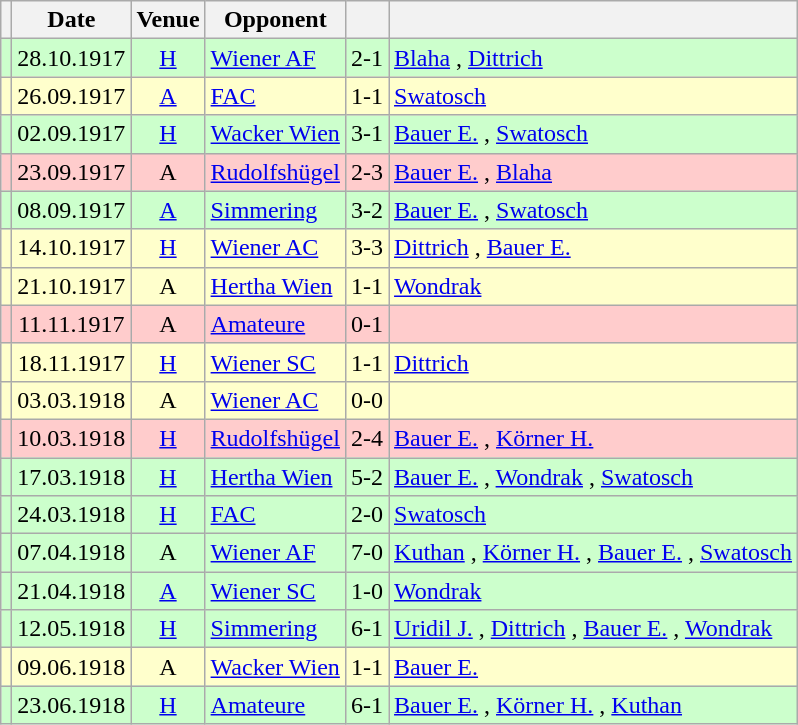<table class="wikitable" Style="text-align: center">
<tr>
<th></th>
<th>Date</th>
<th>Venue</th>
<th>Opponent</th>
<th></th>
<th></th>
</tr>
<tr style="background:#cfc">
<td></td>
<td>28.10.1917</td>
<td><a href='#'>H</a></td>
<td align="left"><a href='#'>Wiener AF</a></td>
<td>2-1</td>
<td align="left"><a href='#'>Blaha</a> , <a href='#'>Dittrich</a> </td>
</tr>
<tr style="background:#ffc">
<td></td>
<td>26.09.1917</td>
<td><a href='#'>A</a></td>
<td align="left"><a href='#'>FAC</a></td>
<td>1-1</td>
<td align="left"><a href='#'>Swatosch</a> </td>
</tr>
<tr style="background:#cfc">
<td></td>
<td>02.09.1917</td>
<td><a href='#'>H</a></td>
<td align="left"><a href='#'>Wacker Wien</a></td>
<td>3-1</td>
<td align="left"><a href='#'>Bauer E.</a>  , <a href='#'>Swatosch</a> </td>
</tr>
<tr style="background:#fcc">
<td></td>
<td>23.09.1917</td>
<td>A</td>
<td align="left"><a href='#'>Rudolfshügel</a></td>
<td>2-3</td>
<td align="left"><a href='#'>Bauer E.</a> , <a href='#'>Blaha</a> </td>
</tr>
<tr style="background:#cfc">
<td></td>
<td>08.09.1917</td>
<td><a href='#'>A</a></td>
<td align="left"><a href='#'>Simmering</a></td>
<td>3-2</td>
<td align="left"><a href='#'>Bauer E.</a>  , <a href='#'>Swatosch</a> </td>
</tr>
<tr style="background:#ffc">
<td></td>
<td>14.10.1917</td>
<td><a href='#'>H</a></td>
<td align="left"><a href='#'>Wiener AC</a></td>
<td>3-3</td>
<td align="left"><a href='#'>Dittrich</a> , <a href='#'>Bauer E.</a>  </td>
</tr>
<tr style="background:#ffc">
<td></td>
<td>21.10.1917</td>
<td>A</td>
<td align="left"><a href='#'>Hertha Wien</a></td>
<td>1-1</td>
<td align="left"><a href='#'>Wondrak</a> </td>
</tr>
<tr style="background:#fcc">
<td></td>
<td>11.11.1917</td>
<td>A</td>
<td align="left"><a href='#'>Amateure</a></td>
<td>0-1</td>
<td align="left"></td>
</tr>
<tr style="background:#ffc">
<td></td>
<td>18.11.1917</td>
<td><a href='#'>H</a></td>
<td align="left"><a href='#'>Wiener SC</a></td>
<td>1-1</td>
<td align="left"><a href='#'>Dittrich</a> </td>
</tr>
<tr style="background:#ffc">
<td></td>
<td>03.03.1918</td>
<td>A</td>
<td align="left"><a href='#'>Wiener AC</a></td>
<td>0-0</td>
<td align="left"></td>
</tr>
<tr style="background:#fcc">
<td></td>
<td>10.03.1918</td>
<td><a href='#'>H</a></td>
<td align="left"><a href='#'>Rudolfshügel</a></td>
<td>2-4</td>
<td align="left"><a href='#'>Bauer E.</a> , <a href='#'>Körner H.</a> </td>
</tr>
<tr style="background:#cfc">
<td></td>
<td>17.03.1918</td>
<td><a href='#'>H</a></td>
<td align="left"><a href='#'>Hertha Wien</a></td>
<td>5-2</td>
<td align="left"><a href='#'>Bauer E.</a>  , <a href='#'>Wondrak</a> , <a href='#'>Swatosch</a>  </td>
</tr>
<tr style="background:#cfc">
<td></td>
<td>24.03.1918</td>
<td><a href='#'>H</a></td>
<td align="left"><a href='#'>FAC</a></td>
<td>2-0</td>
<td align="left"><a href='#'>Swatosch</a>  </td>
</tr>
<tr style="background:#cfc">
<td></td>
<td>07.04.1918</td>
<td>A</td>
<td align="left"><a href='#'>Wiener AF</a></td>
<td>7-0</td>
<td align="left"><a href='#'>Kuthan</a>  , <a href='#'>Körner H.</a>  , <a href='#'>Bauer E.</a>  , <a href='#'>Swatosch</a> </td>
</tr>
<tr style="background:#cfc">
<td></td>
<td>21.04.1918</td>
<td><a href='#'>A</a></td>
<td align="left"><a href='#'>Wiener SC</a></td>
<td>1-0</td>
<td align="left"><a href='#'>Wondrak</a> </td>
</tr>
<tr style="background:#cfc">
<td></td>
<td>12.05.1918</td>
<td><a href='#'>H</a></td>
<td align="left"><a href='#'>Simmering</a></td>
<td>6-1</td>
<td align="left"><a href='#'>Uridil J.</a> , <a href='#'>Dittrich</a> , <a href='#'>Bauer E.</a>   , <a href='#'>Wondrak</a> </td>
</tr>
<tr style="background:#ffc">
<td></td>
<td>09.06.1918</td>
<td>A</td>
<td align="left"><a href='#'>Wacker Wien</a></td>
<td>1-1</td>
<td align="left"><a href='#'>Bauer E.</a> </td>
</tr>
<tr style="background:#cfc">
<td></td>
<td>23.06.1918</td>
<td><a href='#'>H</a></td>
<td align="left"><a href='#'>Amateure</a></td>
<td>6-1</td>
<td align="left"><a href='#'>Bauer E.</a>    , <a href='#'>Körner H.</a> , <a href='#'>Kuthan</a> </td>
</tr>
</table>
